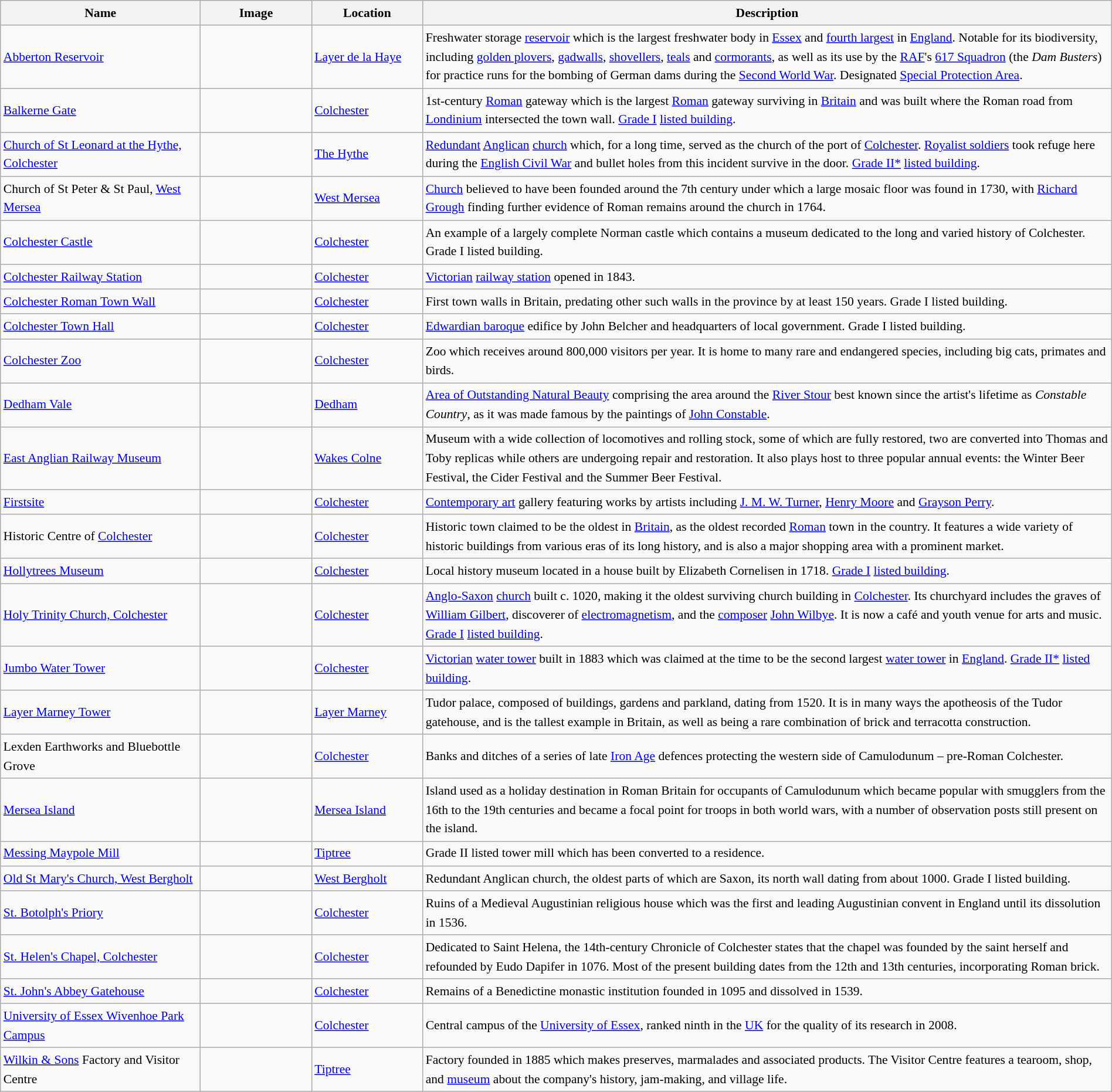<table class="wikitable sortable" style="font-size:90%;width:100%;border:0px;text-align:left;line-height:150%;">
<tr>
<th width="18%">Name</th>
<th width="10%" class="unsortable">Image</th>
<th width="10%">Location</th>
<th width="62%" class="unsortable">Description</th>
</tr>
<tr>
<td><a href='#'>Abberton Reservoir</a></td>
<td></td>
<td><a href='#'>Layer de la Haye</a></td>
<td>Freshwater storage <a href='#'>reservoir</a> which is the largest freshwater body in <a href='#'>Essex</a> and <a href='#'>fourth largest</a> in <a href='#'>England</a>. Notable for its biodiversity, including <a href='#'>golden plovers</a>, <a href='#'>gadwalls</a>, <a href='#'>shovellers</a>, <a href='#'>teals</a> and <a href='#'>cormorants</a>, as well as its use by the <a href='#'>RAF</a>'s <a href='#'>617 Squadron</a> (the <em>Dam Busters</em>) for practice runs for the bombing of German dams during the <a href='#'>Second World War</a>. Designated <a href='#'>Special Protection Area</a>.</td>
</tr>
<tr>
<td><a href='#'>Balkerne Gate</a></td>
<td></td>
<td><a href='#'>Colchester</a></td>
<td>1st-century <a href='#'>Roman</a> gateway which is the largest <a href='#'>Roman</a> gateway surviving in <a href='#'>Britain</a> and was built where the Roman road from <a href='#'>Londinium</a> intersected the town wall. <a href='#'>Grade I</a> <a href='#'>listed building</a>.</td>
</tr>
<tr>
<td><a href='#'>Church of St Leonard at the Hythe, Colchester</a></td>
<td></td>
<td><a href='#'>The Hythe</a></td>
<td><a href='#'>Redundant</a> <a href='#'>Anglican</a> <a href='#'>church</a> which, for a long time, served as the church of the port of <a href='#'>Colchester</a>. <a href='#'>Royalist soldiers</a> took refuge here during the <a href='#'>English Civil War</a> and bullet holes from this incident survive in the door. <a href='#'>Grade II*</a> <a href='#'>listed building</a>.</td>
</tr>
<tr>
<td>Church of St Peter & St Paul, <a href='#'>West Mersea</a></td>
<td></td>
<td><a href='#'>West Mersea</a></td>
<td><a href='#'>Church</a> believed to have been founded around the 7th century under which  a large mosaic floor was found in 1730, with <a href='#'>Richard Grough</a> finding further evidence of Roman remains around the church in 1764.</td>
</tr>
<tr>
<td><a href='#'>Colchester Castle</a></td>
<td></td>
<td><a href='#'>Colchester</a></td>
<td>An example of a largely complete Norman castle which contains a museum dedicated to the long and varied history of Colchester. Grade I listed building.</td>
</tr>
<tr>
<td><a href='#'>Colchester Railway Station</a></td>
<td></td>
<td><a href='#'>Colchester</a></td>
<td><a href='#'>Victorian</a> <a href='#'>railway station</a> opened in 1843.</td>
</tr>
<tr>
<td><a href='#'>Colchester Roman Town Wall</a></td>
<td></td>
<td><a href='#'>Colchester</a></td>
<td>First town walls in Britain, predating other such walls in the province by at least 150 years. Grade I listed building.</td>
</tr>
<tr>
<td><a href='#'>Colchester Town Hall</a></td>
<td></td>
<td><a href='#'>Colchester</a></td>
<td><a href='#'>Edwardian baroque</a> edifice by John Belcher and headquarters of local government. Grade I listed building.</td>
</tr>
<tr>
<td><a href='#'>Colchester Zoo</a></td>
<td></td>
<td><a href='#'>Colchester</a></td>
<td>Zoo which receives around 800,000 visitors per year. It is home to many rare and endangered species, including big cats, primates and birds.</td>
</tr>
<tr>
<td><a href='#'>Dedham Vale</a></td>
<td></td>
<td><a href='#'>Dedham</a></td>
<td><a href='#'>Area of Outstanding Natural Beauty</a> comprising the area around the <a href='#'>River Stour</a> best known since the artist's lifetime as <em>Constable Country</em>, as it was made famous by the paintings of <a href='#'>John Constable</a>.</td>
</tr>
<tr>
<td><a href='#'>East Anglian Railway Museum</a></td>
<td></td>
<td><a href='#'>Wakes Colne</a></td>
<td>Museum with a wide collection of locomotives and rolling stock, some of which are fully restored, two are converted into Thomas and Toby replicas while others are undergoing repair and restoration. It also plays host to three popular annual events: the Winter Beer Festival, the Cider Festival and the Summer Beer Festival.</td>
</tr>
<tr>
<td><a href='#'>Firstsite</a></td>
<td></td>
<td><a href='#'>Colchester</a></td>
<td><a href='#'>Contemporary art</a> gallery featuring works by artists including <a href='#'>J. M. W. Turner</a>, <a href='#'>Henry Moore</a> and <a href='#'>Grayson Perry</a>.</td>
</tr>
<tr>
<td>Historic Centre of <a href='#'>Colchester</a></td>
<td></td>
<td><a href='#'>Colchester</a></td>
<td>Historic town claimed to be the oldest in <a href='#'>Britain</a>, as the oldest recorded <a href='#'>Roman</a> town in the country. It features a wide variety of historic buildings from various eras of its long history, and is also a major shopping area with a prominent market.</td>
</tr>
<tr>
<td><a href='#'>Hollytrees Museum</a></td>
<td></td>
<td><a href='#'>Colchester</a></td>
<td>Local history museum located in a house built by Elizabeth Cornelisen in 1718. <a href='#'>Grade I</a> <a href='#'>listed building</a>.</td>
</tr>
<tr>
<td><a href='#'>Holy Trinity Church, Colchester</a></td>
<td></td>
<td><a href='#'>Colchester</a></td>
<td><a href='#'>Anglo-Saxon</a> <a href='#'>church</a> built c. 1020, making it the oldest surviving church building in <a href='#'>Colchester</a>. Its churchyard includes the graves of <a href='#'>William Gilbert</a>, discoverer of <a href='#'>electromagnetism</a>, and the <a href='#'>composer</a> <a href='#'>John Wilbye</a>. It is now a café and youth venue for arts and music. <a href='#'>Grade I</a> <a href='#'>listed building</a>.</td>
</tr>
<tr>
<td><a href='#'>Jumbo Water Tower</a></td>
<td></td>
<td><a href='#'>Colchester</a></td>
<td><a href='#'>Victorian</a> <a href='#'>water tower</a> built in 1883 which was claimed at the time to be the second largest <a href='#'>water tower</a> in <a href='#'>England</a>. <a href='#'>Grade II*</a> <a href='#'>listed building</a>.</td>
</tr>
<tr>
<td><a href='#'>Layer Marney Tower</a></td>
<td></td>
<td><a href='#'>Layer Marney</a></td>
<td>Tudor palace, composed of buildings, gardens and parkland, dating from 1520. It is in many ways the apotheosis of the Tudor gatehouse, and is the tallest example in Britain, as well as being a rare combination of brick and terracotta construction.</td>
</tr>
<tr>
<td>Lexden Earthworks and Bluebottle Grove</td>
<td></td>
<td><a href='#'>Colchester</a></td>
<td>Banks and ditches of a series of late <a href='#'>Iron Age</a> defences protecting the western side of Camulodunum – pre-Roman Colchester.</td>
</tr>
<tr>
<td><a href='#'>Mersea Island</a></td>
<td></td>
<td><a href='#'>Mersea Island</a></td>
<td>Island used as a holiday destination in Roman Britain for occupants of Camulodunum which became popular with smugglers from the 16th to the 19th centuries and became a focal point for troops in both world wars, with a number of observation posts still present on the island.</td>
</tr>
<tr>
<td><a href='#'>Messing Maypole Mill</a></td>
<td></td>
<td><a href='#'>Tiptree</a></td>
<td>Grade II listed tower mill which has been converted to a residence.</td>
</tr>
<tr>
<td><a href='#'>Old St Mary's Church, West Bergholt</a></td>
<td></td>
<td><a href='#'>West Bergholt</a></td>
<td>Redundant Anglican church, the oldest parts of which are Saxon, its north wall dating from about 1000. Grade I listed building.</td>
</tr>
<tr>
<td><a href='#'>St. Botolph's Priory</a></td>
<td></td>
<td><a href='#'>Colchester</a></td>
<td>Ruins of a Medieval Augustinian religious house which was the first and leading Augustinian convent in England until its dissolution in 1536.</td>
</tr>
<tr>
<td><a href='#'>St. Helen's Chapel, Colchester</a></td>
<td></td>
<td><a href='#'>Colchester</a></td>
<td>Dedicated to Saint Helena, the 14th-century Chronicle of Colchester states that the chapel was founded by the saint herself and refounded by Eudo Dapifer in 1076. Most of the present building dates from the 12th and 13th centuries, incorporating Roman brick.</td>
</tr>
<tr>
<td><a href='#'>St. John's Abbey Gatehouse</a></td>
<td></td>
<td><a href='#'>Colchester</a></td>
<td>Remains of a Benedictine monastic institution founded in 1095 and dissolved in 1539.</td>
</tr>
<tr>
<td><a href='#'>University of Essex Wivenhoe Park Campus</a></td>
<td></td>
<td><a href='#'>Colchester</a></td>
<td>Central campus of the <a href='#'>University of Essex</a>, ranked ninth in the <a href='#'>UK</a> for the quality of its research in 2008.</td>
</tr>
<tr>
<td><a href='#'>Wilkin & Sons</a> Factory and Visitor Centre</td>
<td></td>
<td><a href='#'>Tiptree</a></td>
<td>Factory founded in 1885 which makes preserves, marmalades and associated products. The Visitor Centre features a tearoom, shop, and <a href='#'>museum</a> about the company's history, jam-making, and village life.</td>
</tr>
<tr>
</tr>
</table>
